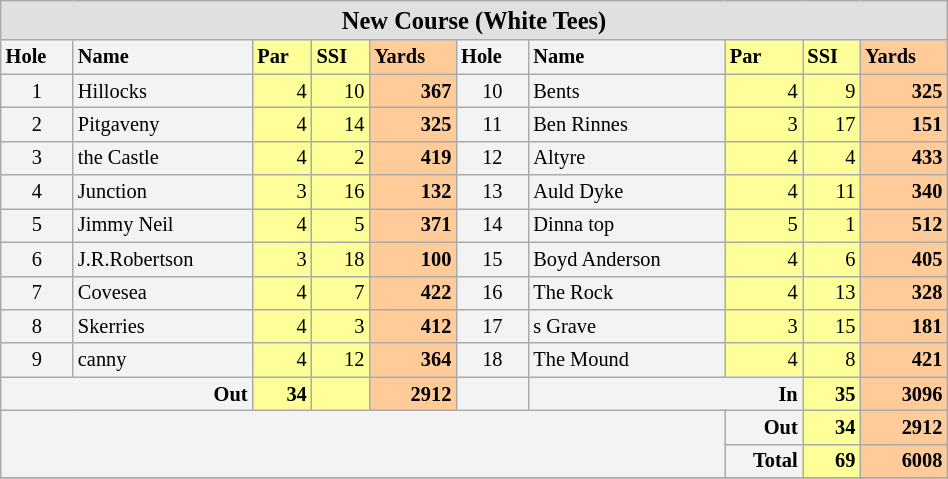<table class="wikitable" style="font-size: 85%; margin: 1em auto 1em auto; width:50%">
<tr>
<td align = "center" style="background:#E0E0E0;" colspan = "10"><strong><big>New Course (White Tees)</big></strong></td>
</tr>
<tr>
<td style="background:#F3F3F3;"><strong>Hole</strong></td>
<td style="background:#F3F3F3;"><strong>Name</strong></td>
<td style="background:#FFFF99;"><strong>Par</strong></td>
<td style="background:#FFFF99;"><strong>SSI</strong></td>
<td style="background:#FFCC99;"><strong>Yards</strong></td>
<td style="background:#F3F3F3;"><strong>Hole</strong></td>
<td style="background:#F3F3F3;"><strong>Name</strong></td>
<td style="background:#FFFF99;"><strong>Par</strong></td>
<td style="background:#FFFF99;"><strong>SSI</strong></td>
<td style="background:#FFCC99;"><strong>Yards</strong></td>
</tr>
<tr>
<td align = "center" style="background:#F3F3F3;">1</td>
<td style="background:#F3F3F3;">Hillocks</td>
<td align = "right" style="background:#FFFF99;">4</td>
<td align = "right" style="background:#FFFF99;">10</td>
<td align = "right" style="background:#FFCC99;"><strong>367</strong></td>
<td align = "center" style="background:#F3F3F3;">10</td>
<td style="background:#F3F3F3;">Bents</td>
<td align = "right" style="background:#FFFF99;">4</td>
<td align = "right" style="background:#FFFF99;">9</td>
<td align = "right" style="background:#FFCC99;"><strong>325</strong></td>
</tr>
<tr>
<td align = "center" style="background:#F3F3F3;">2</td>
<td style="background:#F3F3F3;">Pitgaveny</td>
<td align = "right" style="background:#FFFF99;">4</td>
<td align = "right" style="background:#FFFF99;">14</td>
<td align = "right" style="background:#FFCC99;"><strong>325</strong></td>
<td align = "center" style="background:#F3F3F3;">11</td>
<td style="background:#F3F3F3;">Ben Rinnes</td>
<td align = "right" style="background:#FFFF99;">3</td>
<td align = "right" style="background:#FFFF99;">17</td>
<td align = "right" style="background:#FFCC99;"><strong>151</strong></td>
</tr>
<tr>
<td align = "center" style="background:#F3F3F3;">3</td>
<td style="background:#F3F3F3;"> the Castle</td>
<td align = "right" style="background:#FFFF99;">4</td>
<td align = "right" style="background:#FFFF99;">2</td>
<td align = "right" style="background:#FFCC99;"><strong>419</strong></td>
<td align = "center" style="background:#F3F3F3;">12</td>
<td style="background:#F3F3F3;">Altyre</td>
<td align = "right" style="background:#FFFF99;">4</td>
<td align = "right" style="background:#FFFF99;">4</td>
<td align = "right" style="background:#FFCC99;"><strong>433</strong></td>
</tr>
<tr>
<td align = "center" style="background:#F3F3F3;">4</td>
<td style="background:#F3F3F3;">Junction</td>
<td align = "right" style="background:#FFFF99;">3</td>
<td align = "right" style="background:#FFFF99;">16</td>
<td align = "right" style="background:#FFCC99;"><strong>132</strong></td>
<td align = "center" style="background:#F3F3F3;">13</td>
<td style="background:#F3F3F3;">Auld Dyke</td>
<td align = "right" style="background:#FFFF99;">4</td>
<td align = "right" style="background:#FFFF99;">11</td>
<td align = "right" style="background:#FFCC99;"><strong>340</strong></td>
</tr>
<tr>
<td align = "center" style="background:#F3F3F3;">5</td>
<td style="background:#F3F3F3;">Jimmy Neil</td>
<td align = "right" style="background:#FFFF99;">4</td>
<td align = "right" style="background:#FFFF99;">5</td>
<td align = "right" style="background:#FFCC99;"><strong>371</strong></td>
<td align = "center" style="background:#F3F3F3;">14</td>
<td style="background:#F3F3F3;">Dinna top</td>
<td align = "right" style="background:#FFFF99;">5</td>
<td align = "right" style="background:#FFFF99;">1</td>
<td align = "right" style="background:#FFCC99;"><strong>512</strong></td>
</tr>
<tr>
<td align = "center" style="background:#F3F3F3;">6</td>
<td style="background:#F3F3F3;">J.R.Robertson</td>
<td align = "right" style="background:#FFFF99;">3</td>
<td align = "right" style="background:#FFFF99;">18</td>
<td align = "right" style="background:#FFCC99;"><strong>100</strong></td>
<td align = "center" style="background:#F3F3F3;">15</td>
<td style="background:#F3F3F3;">Boyd Anderson</td>
<td align = "right" style="background:#FFFF99;">4</td>
<td align = "right" style="background:#FFFF99;">6</td>
<td align = "right" style="background:#FFCC99;"><strong>405</strong></td>
</tr>
<tr>
<td align = "center" style="background:#F3F3F3;">7</td>
<td style="background:#F3F3F3;">Covesea</td>
<td align = "right" style="background:#FFFF99;">4</td>
<td align = "right" style="background:#FFFF99;">7</td>
<td align = "right" style="background:#FFCC99;"><strong>422</strong></td>
<td align = "center" style="background:#F3F3F3;">16</td>
<td style="background:#F3F3F3;">The Rock</td>
<td align = "right" style="background:#FFFF99;">4</td>
<td align = "right" style="background:#FFFF99;">13</td>
<td align = "right" style="background:#FFCC99;"><strong>328</strong></td>
</tr>
<tr>
<td align = "center" style="background:#F3F3F3;">8</td>
<td style="background:#F3F3F3;">Skerries</td>
<td align = "right" style="background:#FFFF99;">4</td>
<td align = "right" style="background:#FFFF99;">3</td>
<td align = "right" style="background:#FFCC99;"><strong>412</strong></td>
<td align = "center" style="background:#F3F3F3;">17</td>
<td style="background:#F3F3F3;">s Grave</td>
<td align = "right" style="background:#FFFF99;">3</td>
<td align = "right" style="background:#FFFF99;">15</td>
<td align = "right" style="background:#FFCC99;"><strong>181</strong></td>
</tr>
<tr>
<td align = "center" style="background:#F3F3F3;">9</td>
<td style="background:#F3F3F3;"> canny</td>
<td align = "right" style="background:#FFFF99;">4</td>
<td align = "right" style="background:#FFFF99;">12</td>
<td align = "right" style="background:#FFCC99;"><strong>364</strong></td>
<td align = "center" style="background:#F3F3F3;">18</td>
<td style="background:#F3F3F3;">The Mound</td>
<td align = "right" style="background:#FFFF99;">4</td>
<td align = "right" style="background:#FFFF99;">8</td>
<td align = "right" style="background:#FFCC99;"><strong>421</strong></td>
</tr>
<tr>
<td align = "right" style="background:#F3F3F3;" colspan = "2"><strong>Out</strong></td>
<td align = "right" style="background:#FFFF99;"><strong>34</strong></td>
<td align = "right" style="background:#FFFF99;"> </td>
<td align = "right" style="background:#FFCC99;"><strong>2912</strong></td>
<td style="background:#F3F3F3;"> </td>
<td align = "right" style="background:#F3F3F3;" colspan = "2"><strong>In</strong></td>
<td align = "right" style="background:#FFFF99;"><strong>35</strong></td>
<td align = "right" style="background:#FFCC99;"><strong>3096</strong></td>
</tr>
<tr>
<td style="background:#F3F3F3;" colspan = "7" rowspan = "2"> </td>
<td align = "right" style="background:#F3F3F3;"><strong>Out</strong></td>
<td align = "right" style="background:#FFFF99;"><strong>34</strong></td>
<td align = "right" style="background:#FFCC99;"><strong>2912</strong></td>
</tr>
<tr>
<td align = "right" style="background:#F3F3F3;"><strong>Total</strong></td>
<td align = "right" style="background:#FFFF99;"><strong>69</strong></td>
<td align = "right" style="background:#FFCC99;"><strong>6008</strong></td>
</tr>
<tr>
</tr>
</table>
